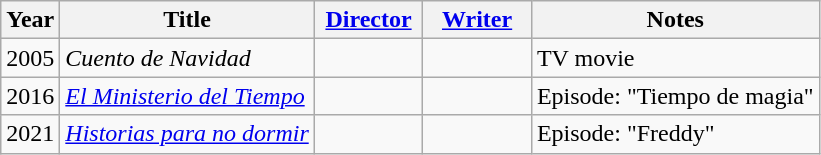<table class="wikitable sortable">
<tr>
<th>Year</th>
<th>Title</th>
<th width=65><a href='#'>Director</a></th>
<th width=65><a href='#'>Writer</a></th>
<th>Notes</th>
</tr>
<tr>
<td>2005</td>
<td><em>Cuento de Navidad</em></td>
<td></td>
<td></td>
<td>TV movie</td>
</tr>
<tr>
<td>2016</td>
<td><em><a href='#'>El Ministerio del Tiempo</a></em></td>
<td></td>
<td></td>
<td>Episode: "Tiempo de magia"</td>
</tr>
<tr>
<td>2021</td>
<td><em><a href='#'>Historias para no dormir</a></em></td>
<td></td>
<td></td>
<td>Episode: "Freddy"</td>
</tr>
</table>
